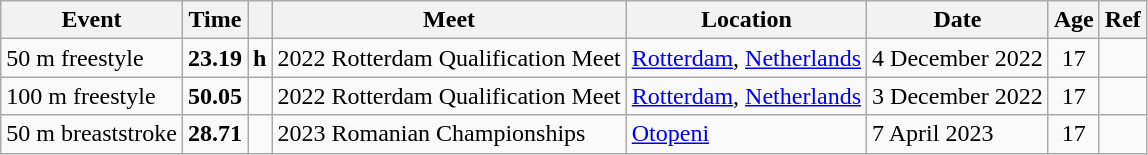<table class="wikitable">
<tr>
<th>Event</th>
<th>Time</th>
<th></th>
<th>Meet</th>
<th>Location</th>
<th>Date</th>
<th>Age</th>
<th>Ref</th>
</tr>
<tr>
<td>50 m freestyle</td>
<td style="text-align:center;"><strong>23.19</strong></td>
<td><strong>h</strong></td>
<td>2022 Rotterdam Qualification Meet</td>
<td><a href='#'>Rotterdam</a>, <a href='#'>Netherlands</a></td>
<td>4 December 2022</td>
<td style="text-align:center;">17</td>
<td style="text-align:center;"></td>
</tr>
<tr>
<td>100 m freestyle</td>
<td style="text-align:center;"><strong>50.05</strong></td>
<td></td>
<td>2022 Rotterdam Qualification Meet</td>
<td><a href='#'>Rotterdam</a>, <a href='#'>Netherlands</a></td>
<td>3 December 2022</td>
<td style="text-align:center;">17</td>
<td style="text-align:center;"></td>
</tr>
<tr>
<td>50 m breaststroke</td>
<td style="text-align:center;"><strong>28.71</strong></td>
<td></td>
<td>2023 Romanian Championships</td>
<td><a href='#'>Otopeni</a></td>
<td>7 April 2023</td>
<td style="text-align:center;">17</td>
<td style="text-align:center;"></td>
</tr>
</table>
